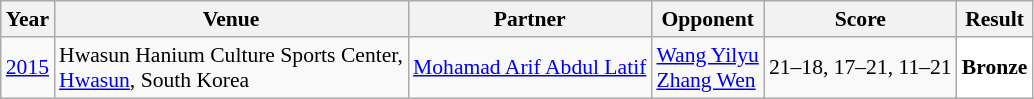<table class="sortable wikitable" style="font-size: 90%;">
<tr>
<th>Year</th>
<th>Venue</th>
<th>Partner</th>
<th>Opponent</th>
<th>Score</th>
<th>Result</th>
</tr>
<tr>
<td align="center"><a href='#'>2015</a></td>
<td align="left">Hwasun Hanium Culture Sports Center,<br><a href='#'>Hwasun</a>, South Korea</td>
<td align="left"> <a href='#'>Mohamad Arif Abdul Latif</a></td>
<td align="left"> <a href='#'>Wang Yilyu</a><br> <a href='#'>Zhang Wen</a></td>
<td align="left">21–18, 17–21, 11–21</td>
<td style="text-align:left; background:white"> <strong>Bronze</strong></td>
</tr>
</table>
